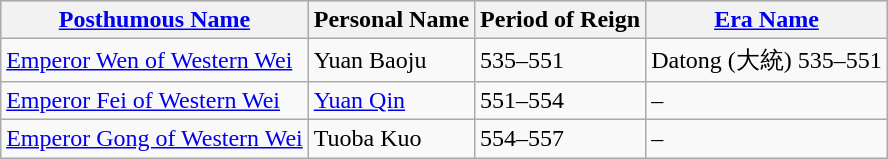<table class="wikitable" style="margin-left: auto; margin-right: auto; border: none;">
<tr bgcolor="#CCCCCC">
<th><a href='#'>Posthumous Name</a></th>
<th>Personal Name</th>
<th>Period of Reign</th>
<th><a href='#'>Era Name</a></th>
</tr>
<tr>
<td><a href='#'>Emperor Wen of Western Wei</a></td>
<td>Yuan Baoju</td>
<td>535–551</td>
<td>Datong (大統) 535–551</td>
</tr>
<tr>
<td><a href='#'>Emperor Fei of Western Wei</a></td>
<td><a href='#'>Yuan Qin</a></td>
<td>551–554</td>
<td>–</td>
</tr>
<tr>
<td><a href='#'>Emperor Gong of Western Wei</a></td>
<td>Tuoba Kuo</td>
<td>554–557</td>
<td>–</td>
</tr>
<tr>
</tr>
</table>
